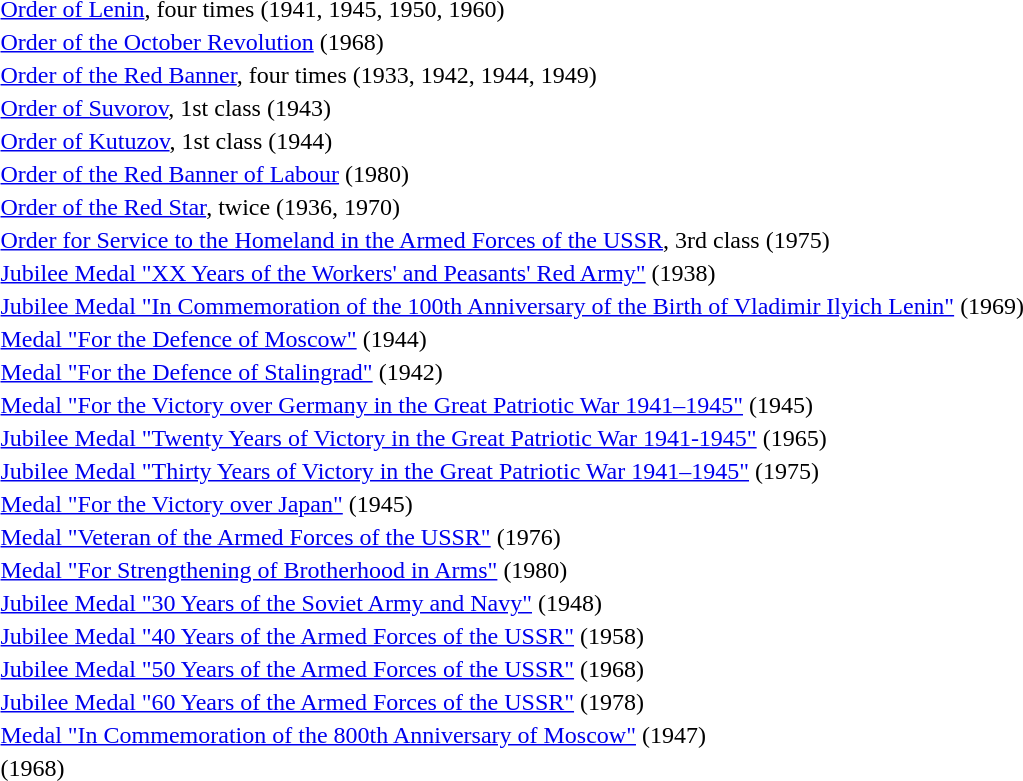<table>
<tr>
<td></td>
<td><a href='#'>Order of Lenin</a>, four times (1941, 1945, 1950, 1960)</td>
</tr>
<tr>
<td></td>
<td><a href='#'>Order of the October Revolution</a> (1968)</td>
</tr>
<tr>
<td></td>
<td><a href='#'>Order of the Red Banner</a>, four times (1933, 1942, 1944, 1949)</td>
</tr>
<tr>
<td></td>
<td><a href='#'>Order of Suvorov</a>, 1st сlass (1943)</td>
</tr>
<tr>
<td></td>
<td><a href='#'>Order of Kutuzov</a>, 1st class (1944)</td>
</tr>
<tr>
<td></td>
<td><a href='#'>Order of the Red Banner of Labour</a> (1980)</td>
</tr>
<tr>
<td></td>
<td><a href='#'>Order of the Red Star</a>, twice (1936, 1970)</td>
</tr>
<tr>
<td></td>
<td><a href='#'>Order for Service to the Homeland in the Armed Forces of the USSR</a>, 3rd class (1975)</td>
</tr>
<tr>
<td></td>
<td><a href='#'>Jubilee Medal "XX Years of the Workers' and Peasants' Red Army"</a> (1938)</td>
</tr>
<tr>
<td></td>
<td><a href='#'>Jubilee Medal "In Commemoration of the 100th Anniversary of the Birth of Vladimir Ilyich Lenin"</a> (1969)</td>
</tr>
<tr>
<td></td>
<td><a href='#'>Medal "For the Defence of Moscow"</a> (1944)</td>
</tr>
<tr>
<td></td>
<td><a href='#'>Medal "For the Defence of Stalingrad"</a> (1942)</td>
</tr>
<tr>
<td></td>
<td><a href='#'>Medal "For the Victory over Germany in the Great Patriotic War 1941–1945"</a> (1945)</td>
</tr>
<tr>
<td></td>
<td><a href='#'>Jubilee Medal "Twenty Years of Victory in the Great Patriotic War 1941-1945"</a> (1965)</td>
</tr>
<tr>
<td></td>
<td><a href='#'>Jubilee Medal "Thirty Years of Victory in the Great Patriotic War 1941–1945"</a> (1975)</td>
</tr>
<tr>
<td></td>
<td><a href='#'>Medal "For the Victory over Japan"</a> (1945)</td>
</tr>
<tr>
<td></td>
<td><a href='#'>Medal "Veteran of the Armed Forces of the USSR"</a> (1976)</td>
</tr>
<tr>
<td></td>
<td><a href='#'>Medal "For Strengthening of Brotherhood in Arms"</a> (1980)</td>
</tr>
<tr>
<td></td>
<td><a href='#'>Jubilee Medal "30 Years of the Soviet Army and Navy"</a> (1948)</td>
</tr>
<tr>
<td></td>
<td><a href='#'>Jubilee Medal "40 Years of the Armed Forces of the USSR"</a> (1958)</td>
</tr>
<tr>
<td></td>
<td><a href='#'>Jubilee Medal "50 Years of the Armed Forces of the USSR"</a> (1968)</td>
</tr>
<tr>
<td></td>
<td><a href='#'>Jubilee Medal "60 Years of the Armed Forces of the USSR"</a> (1978)</td>
</tr>
<tr>
<td></td>
<td><a href='#'>Medal "In Commemoration of the 800th Anniversary of Moscow"</a> (1947)</td>
</tr>
<tr>
<td></td>
<td> (1968)</td>
</tr>
<tr>
</tr>
</table>
